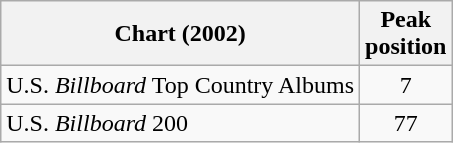<table class="wikitable">
<tr>
<th>Chart (2002)</th>
<th>Peak<br>position</th>
</tr>
<tr>
<td>U.S. <em>Billboard</em> Top Country Albums</td>
<td align="center">7</td>
</tr>
<tr>
<td>U.S. <em>Billboard</em> 200</td>
<td align="center">77</td>
</tr>
</table>
